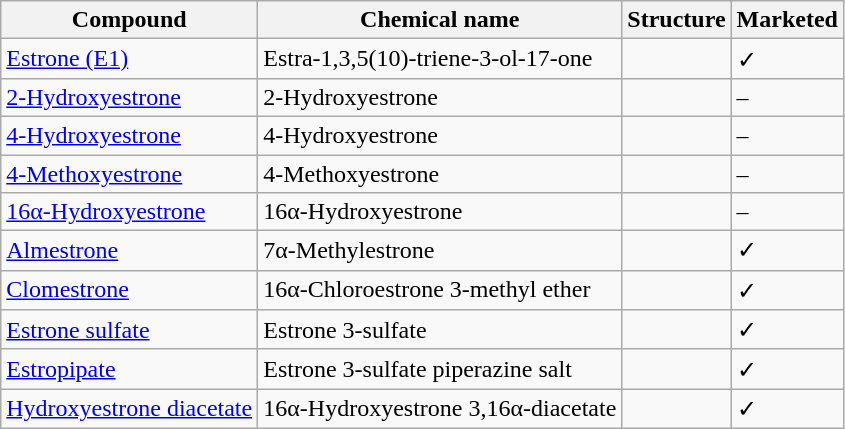<table class="wikitable">
<tr>
<th>Compound</th>
<th>Chemical name</th>
<th>Structure</th>
<th>Marketed</th>
</tr>
<tr>
<td><a href='#'>Estrone (E1)</a></td>
<td>Estra-1,3,5(10)-triene-3-ol-17-one</td>
<td></td>
<td>✓</td>
</tr>
<tr>
<td><a href='#'>2-Hydroxyestrone</a></td>
<td>2-Hydroxyestrone</td>
<td></td>
<td>–</td>
</tr>
<tr>
<td><a href='#'>4-Hydroxyestrone</a></td>
<td>4-Hydroxyestrone</td>
<td></td>
<td>–</td>
</tr>
<tr>
<td><a href='#'>4-Methoxyestrone</a></td>
<td>4-Methoxyestrone</td>
<td></td>
<td>–</td>
</tr>
<tr>
<td><a href='#'>16α-Hydroxyestrone</a></td>
<td>16α-Hydroxyestrone</td>
<td></td>
<td>–</td>
</tr>
<tr>
<td><a href='#'>Almestrone</a></td>
<td>7α-Methylestrone</td>
<td></td>
<td>✓</td>
</tr>
<tr>
<td><a href='#'>Clomestrone</a></td>
<td>16α-Chloroestrone 3-methyl ether</td>
<td></td>
<td>✓</td>
</tr>
<tr>
<td><a href='#'>Estrone sulfate</a></td>
<td>Estrone 3-sulfate</td>
<td></td>
<td>✓</td>
</tr>
<tr>
<td><a href='#'>Estropipate</a></td>
<td>Estrone 3-sulfate piperazine salt</td>
<td></td>
<td>✓</td>
</tr>
<tr>
<td><a href='#'>Hydroxyestrone diacetate</a></td>
<td>16α-Hydroxyestrone 3,16α-diacetate</td>
<td></td>
<td>✓</td>
</tr>
</table>
